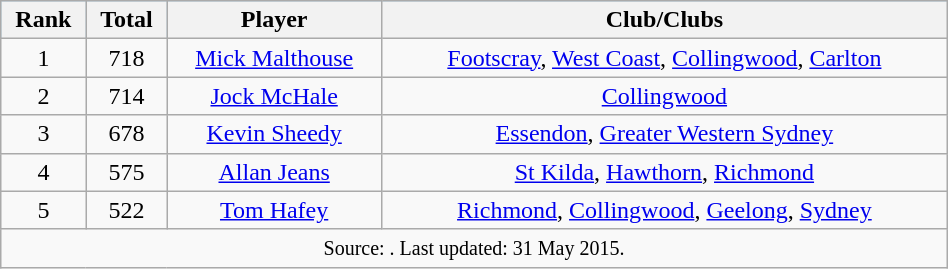<table class="wikitable" style="text-align:center; width:50%;">
<tr style="background:#87cefa;">
<th>Rank</th>
<th>Total</th>
<th>Player</th>
<th>Club/Clubs</th>
</tr>
<tr>
<td>1</td>
<td>718</td>
<td><a href='#'>Mick Malthouse</a></td>
<td><a href='#'>Footscray</a>, <a href='#'>West Coast</a>, <a href='#'>Collingwood</a>, <a href='#'>Carlton</a></td>
</tr>
<tr>
<td>2</td>
<td>714</td>
<td><a href='#'>Jock McHale</a></td>
<td><a href='#'>Collingwood</a></td>
</tr>
<tr>
<td>3</td>
<td>678</td>
<td><a href='#'>Kevin Sheedy</a></td>
<td><a href='#'>Essendon</a>, <a href='#'>Greater Western Sydney</a></td>
</tr>
<tr>
<td>4</td>
<td>575</td>
<td><a href='#'>Allan Jeans</a></td>
<td><a href='#'>St Kilda</a>, <a href='#'>Hawthorn</a>, <a href='#'>Richmond</a></td>
</tr>
<tr>
<td>5</td>
<td>522</td>
<td><a href='#'>Tom Hafey</a></td>
<td><a href='#'>Richmond</a>, <a href='#'>Collingwood</a>, <a href='#'>Geelong</a>, <a href='#'>Sydney</a></td>
</tr>
<tr>
<td colspan=7><small>Source:  . Last updated: 31 May 2015.</small></td>
</tr>
</table>
